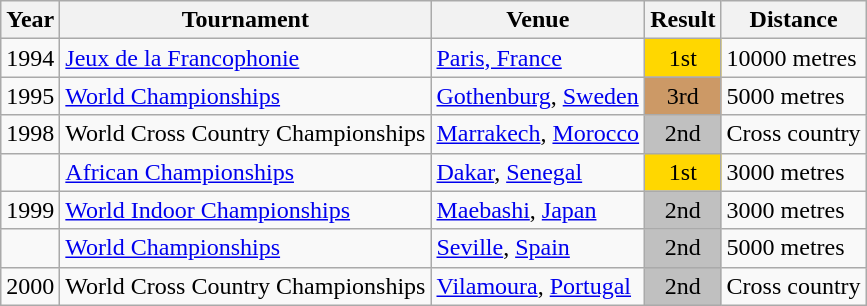<table class=wikitable>
<tr>
<th>Year</th>
<th>Tournament</th>
<th>Venue</th>
<th>Result</th>
<th>Distance</th>
</tr>
<tr>
<td>1994</td>
<td><a href='#'>Jeux de la Francophonie</a></td>
<td><a href='#'>Paris, France</a></td>
<td bgcolor="gold" align="center">1st</td>
<td>10000 metres</td>
</tr>
<tr>
<td>1995</td>
<td><a href='#'>World Championships</a></td>
<td><a href='#'>Gothenburg</a>, <a href='#'>Sweden</a></td>
<td bgcolor="cc9966" align="center">3rd</td>
<td>5000 metres</td>
</tr>
<tr>
<td>1998</td>
<td>World Cross Country Championships</td>
<td><a href='#'>Marrakech</a>, <a href='#'>Morocco</a></td>
<td bgcolor="silver" align="center">2nd</td>
<td>Cross country</td>
</tr>
<tr>
<td></td>
<td><a href='#'>African Championships</a></td>
<td><a href='#'>Dakar</a>, <a href='#'>Senegal</a></td>
<td bgcolor="gold" align="center">1st</td>
<td>3000 metres</td>
</tr>
<tr>
<td>1999</td>
<td><a href='#'>World Indoor Championships</a></td>
<td><a href='#'>Maebashi</a>, <a href='#'>Japan</a></td>
<td bgcolor="silver" align="center">2nd</td>
<td>3000 metres</td>
</tr>
<tr>
<td></td>
<td><a href='#'>World Championships</a></td>
<td><a href='#'>Seville</a>, <a href='#'>Spain</a></td>
<td bgcolor="silver" align="center">2nd</td>
<td>5000 metres</td>
</tr>
<tr>
<td>2000</td>
<td>World Cross Country Championships</td>
<td><a href='#'>Vilamoura</a>, <a href='#'>Portugal</a></td>
<td bgcolor="silver" align="center">2nd</td>
<td>Cross country</td>
</tr>
</table>
